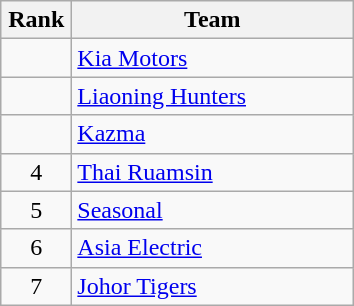<table class="wikitable" style="text-align: center;">
<tr>
<th width=40>Rank</th>
<th width=180>Team</th>
</tr>
<tr>
<td></td>
<td align=left> <a href='#'>Kia Motors</a></td>
</tr>
<tr>
<td></td>
<td align=left> <a href='#'>Liaoning Hunters</a></td>
</tr>
<tr>
<td></td>
<td align=left> <a href='#'>Kazma</a></td>
</tr>
<tr>
<td>4</td>
<td align=left> <a href='#'>Thai Ruamsin</a></td>
</tr>
<tr>
<td>5</td>
<td align=left> <a href='#'>Seasonal</a></td>
</tr>
<tr>
<td>6</td>
<td align=left> <a href='#'>Asia Electric</a></td>
</tr>
<tr>
<td>7</td>
<td align=left> <a href='#'>Johor Tigers</a></td>
</tr>
</table>
